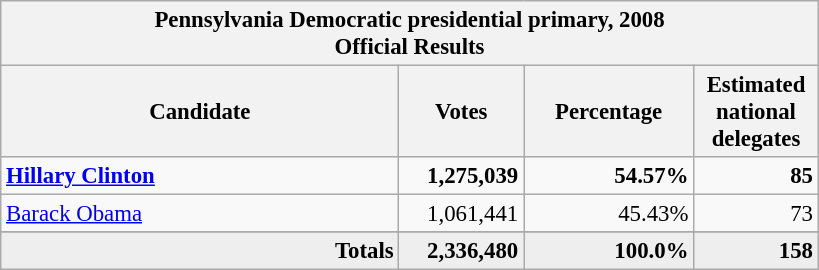<table class="wikitable" style="margin: 1em 1em 1em 0; font-size: 95%; text-align:right;">
<tr>
<th colspan="4">Pennsylvania Democratic presidential primary, 2008<br>Official Results</th>
</tr>
<tr>
<th style="width: 17em">Candidate</th>
<th style="width: 5em">Votes</th>
<th style="width: 7em">Percentage</th>
<th style="width: 5em">Estimated national delegates</th>
</tr>
<tr>
<td align="left"><strong><a href='#'>Hillary Clinton</a></strong></td>
<td><strong>1,275,039</strong></td>
<td><strong>54.57%</strong></td>
<td><strong>85</strong></td>
</tr>
<tr>
<td align="left"><a href='#'>Barack Obama</a></td>
<td>1,061,441</td>
<td>45.43%</td>
<td>73</td>
</tr>
<tr>
</tr>
<tr bgcolor="#EEEEEE" style="margin-right:0.5em">
<td><strong>Totals</strong></td>
<td><strong>2,336,480</strong></td>
<td><strong>100.0%</strong></td>
<td><strong>158</strong></td>
</tr>
</table>
